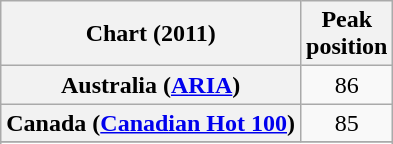<table class="wikitable sortable plainrowheaders" style="text-align:center">
<tr>
<th>Chart (2011)</th>
<th>Peak<br>position</th>
</tr>
<tr>
<th scope="row">Australia (<a href='#'>ARIA</a>)</th>
<td>86</td>
</tr>
<tr>
<th scope="row">Canada (<a href='#'>Canadian Hot 100</a>)</th>
<td>85</td>
</tr>
<tr>
</tr>
<tr>
</tr>
<tr>
</tr>
<tr>
</tr>
<tr>
</tr>
</table>
